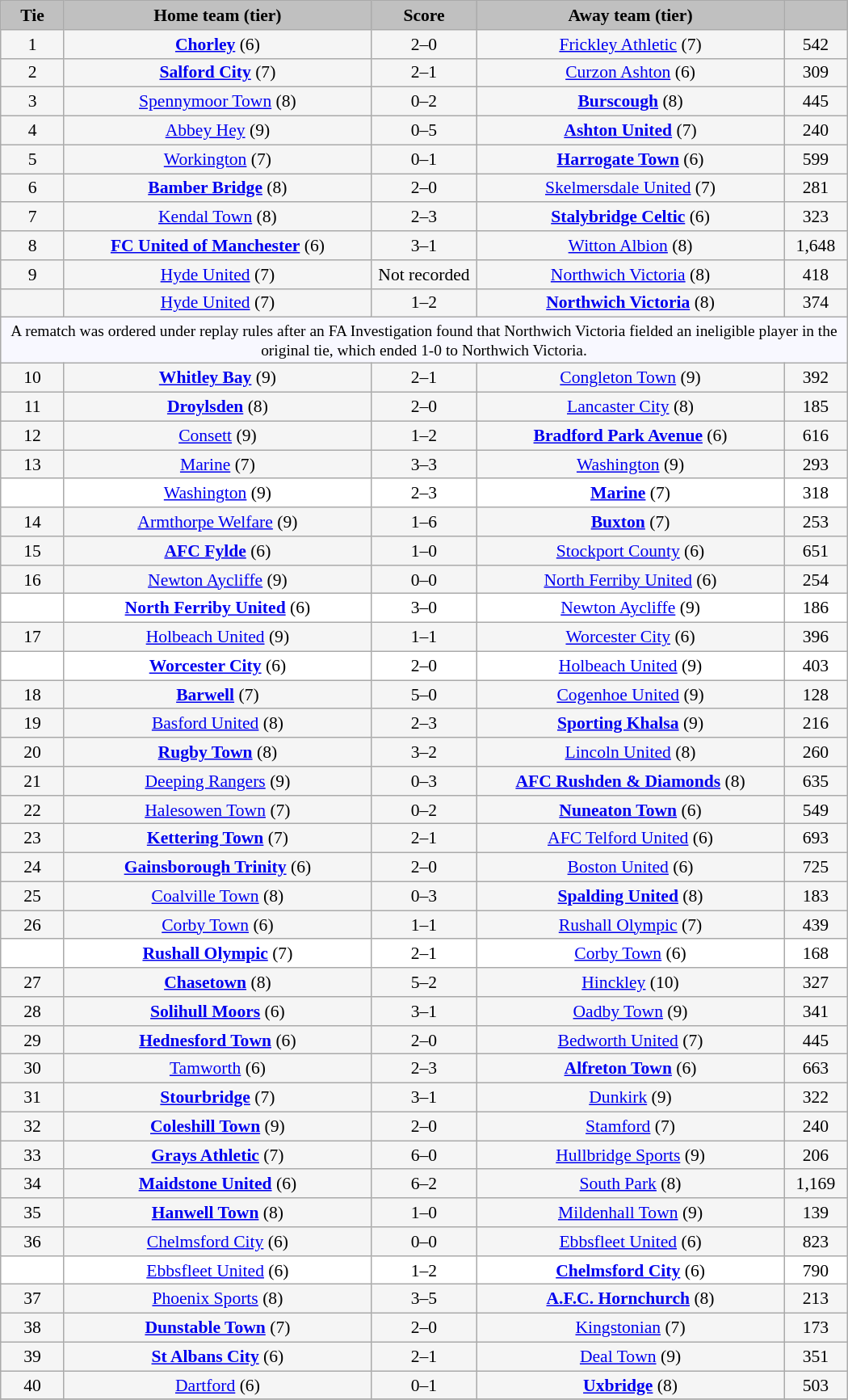<table class="wikitable" style="width: 700px; background:WhiteSmoke; text-align:center; font-size:90%">
<tr>
<td scope="col" style="width:  7.50%; background:silver;"><strong>Tie</strong></td>
<td scope="col" style="width: 36.25%; background:silver;"><strong>Home team (tier)</strong></td>
<td scope="col" style="width: 12.50%; background:silver;"><strong>Score</strong></td>
<td scope="col" style="width: 36.25%; background:silver;"><strong>Away team (tier)</strong></td>
<td scope="col" style="width:  7.50%; background:silver;"><strong></strong></td>
</tr>
<tr>
<td>1</td>
<td><strong><a href='#'>Chorley</a></strong> (6)</td>
<td>2–0</td>
<td><a href='#'>Frickley Athletic</a> (7)</td>
<td>542</td>
</tr>
<tr>
<td>2</td>
<td><strong><a href='#'>Salford City</a></strong> (7)</td>
<td>2–1</td>
<td><a href='#'>Curzon Ashton</a> (6)</td>
<td>309</td>
</tr>
<tr>
<td>3</td>
<td><a href='#'>Spennymoor Town</a> (8)</td>
<td>0–2</td>
<td><strong><a href='#'>Burscough</a></strong> (8)</td>
<td>445</td>
</tr>
<tr>
<td>4</td>
<td><a href='#'>Abbey Hey</a> (9)</td>
<td>0–5</td>
<td><strong><a href='#'>Ashton United</a></strong> (7)</td>
<td>240</td>
</tr>
<tr>
<td>5</td>
<td><a href='#'>Workington</a> (7)</td>
<td>0–1</td>
<td><strong><a href='#'>Harrogate Town</a></strong> (6)</td>
<td>599</td>
</tr>
<tr>
<td>6</td>
<td><strong><a href='#'>Bamber Bridge</a></strong> (8)</td>
<td>2–0</td>
<td><a href='#'>Skelmersdale United</a> (7)</td>
<td>281</td>
</tr>
<tr>
<td>7</td>
<td><a href='#'>Kendal Town</a> (8)</td>
<td>2–3</td>
<td><strong><a href='#'>Stalybridge Celtic</a></strong> (6)</td>
<td>323</td>
</tr>
<tr>
<td>8</td>
<td><strong><a href='#'>FC United of Manchester</a></strong> (6)</td>
<td>3–1</td>
<td><a href='#'>Witton Albion</a> (8)</td>
<td>1,648</td>
</tr>
<tr>
<td>9</td>
<td><a href='#'>Hyde United</a> (7)</td>
<td>Not recorded</td>
<td><a href='#'>Northwich Victoria</a> (8)</td>
<td>418</td>
</tr>
<tr>
<td><em></em></td>
<td><a href='#'>Hyde United</a> (7)</td>
<td>1–2</td>
<td><strong><a href='#'>Northwich Victoria</a></strong> (8)</td>
<td>374</td>
</tr>
<tr>
<td colspan="5" style="background:GhostWhite; height:20px; text-align:center; font-size:90%">A rematch was ordered under replay rules after an FA Investigation found that Northwich Victoria fielded an ineligible player in the original tie, which ended 1-0 to Northwich Victoria.</td>
</tr>
<tr>
<td>10</td>
<td><strong><a href='#'>Whitley Bay</a></strong> (9)</td>
<td>2–1</td>
<td><a href='#'>Congleton Town</a> (9)</td>
<td>392</td>
</tr>
<tr>
<td>11</td>
<td><strong><a href='#'>Droylsden</a></strong> (8)</td>
<td>2–0</td>
<td><a href='#'>Lancaster City</a> (8)</td>
<td>185</td>
</tr>
<tr>
<td>12</td>
<td><a href='#'>Consett</a> (9)</td>
<td>1–2</td>
<td><strong><a href='#'>Bradford Park Avenue</a></strong> (6)</td>
<td>616</td>
</tr>
<tr>
<td>13</td>
<td><a href='#'>Marine</a> (7)</td>
<td>3–3</td>
<td><a href='#'>Washington</a> (9)</td>
<td>293</td>
</tr>
<tr style="background:white;">
<td><em></em></td>
<td><a href='#'>Washington</a> (9)</td>
<td>2–3 </td>
<td><strong><a href='#'>Marine</a></strong> (7)</td>
<td>318</td>
</tr>
<tr>
<td>14</td>
<td><a href='#'>Armthorpe Welfare</a> (9)</td>
<td>1–6</td>
<td><strong><a href='#'>Buxton</a></strong> (7)</td>
<td>253</td>
</tr>
<tr>
<td>15</td>
<td><strong><a href='#'>AFC Fylde</a></strong> (6)</td>
<td>1–0</td>
<td><a href='#'>Stockport County</a> (6)</td>
<td>651</td>
</tr>
<tr>
<td>16</td>
<td><a href='#'>Newton Aycliffe</a> (9)</td>
<td>0–0</td>
<td><a href='#'>North Ferriby United</a> (6)</td>
<td>254</td>
</tr>
<tr style="background:white;">
<td><em></em></td>
<td><strong><a href='#'>North Ferriby United</a></strong> (6)</td>
<td>3–0</td>
<td><a href='#'>Newton Aycliffe</a> (9)</td>
<td>186</td>
</tr>
<tr>
<td>17</td>
<td><a href='#'>Holbeach United</a> (9)</td>
<td>1–1</td>
<td><a href='#'>Worcester City</a> (6)</td>
<td>396</td>
</tr>
<tr style="background:white;">
<td><em></em></td>
<td><strong><a href='#'>Worcester City</a></strong> (6)</td>
<td>2–0</td>
<td><a href='#'>Holbeach United</a> (9)</td>
<td>403</td>
</tr>
<tr>
<td>18</td>
<td><strong><a href='#'>Barwell</a></strong> (7)</td>
<td>5–0</td>
<td><a href='#'>Cogenhoe United</a> (9)</td>
<td>128</td>
</tr>
<tr>
<td>19</td>
<td><a href='#'>Basford United</a> (8)</td>
<td>2–3</td>
<td><strong><a href='#'>Sporting Khalsa</a></strong> (9)</td>
<td>216</td>
</tr>
<tr>
<td>20</td>
<td><strong><a href='#'>Rugby Town</a></strong> (8)</td>
<td>3–2</td>
<td><a href='#'>Lincoln United</a> (8)</td>
<td>260</td>
</tr>
<tr>
<td>21</td>
<td><a href='#'>Deeping Rangers</a> (9)</td>
<td>0–3</td>
<td><strong><a href='#'>AFC Rushden & Diamonds</a></strong> (8)</td>
<td>635</td>
</tr>
<tr>
<td>22</td>
<td><a href='#'>Halesowen Town</a> (7)</td>
<td>0–2</td>
<td><strong><a href='#'>Nuneaton Town</a></strong> (6)</td>
<td>549</td>
</tr>
<tr>
<td>23</td>
<td><strong><a href='#'>Kettering Town</a></strong> (7)</td>
<td>2–1</td>
<td><a href='#'>AFC Telford United</a> (6)</td>
<td>693</td>
</tr>
<tr>
<td>24</td>
<td><strong><a href='#'>Gainsborough Trinity</a></strong> (6)</td>
<td>2–0</td>
<td><a href='#'>Boston United</a> (6)</td>
<td>725</td>
</tr>
<tr>
<td>25</td>
<td><a href='#'>Coalville Town</a> (8)</td>
<td>0–3</td>
<td><strong><a href='#'>Spalding United</a></strong> (8)</td>
<td>183</td>
</tr>
<tr>
<td>26</td>
<td><a href='#'>Corby Town</a> (6)</td>
<td>1–1</td>
<td><a href='#'>Rushall Olympic</a> (7)</td>
<td>439</td>
</tr>
<tr style="background:white;">
<td><em></em></td>
<td><strong><a href='#'>Rushall Olympic</a></strong> (7)</td>
<td>2–1</td>
<td><a href='#'>Corby Town</a> (6)</td>
<td>168</td>
</tr>
<tr>
<td>27</td>
<td><strong><a href='#'>Chasetown</a></strong> (8)</td>
<td>5–2</td>
<td><a href='#'>Hinckley</a> (10)</td>
<td>327</td>
</tr>
<tr>
<td>28</td>
<td><strong><a href='#'>Solihull Moors</a></strong> (6)</td>
<td>3–1</td>
<td><a href='#'>Oadby Town</a> (9)</td>
<td>341</td>
</tr>
<tr>
<td>29</td>
<td><strong><a href='#'>Hednesford Town</a></strong> (6)</td>
<td>2–0</td>
<td><a href='#'>Bedworth United</a> (7)</td>
<td>445</td>
</tr>
<tr>
<td>30</td>
<td><a href='#'>Tamworth</a> (6)</td>
<td>2–3</td>
<td><strong><a href='#'>Alfreton Town</a></strong> (6)</td>
<td>663</td>
</tr>
<tr>
<td>31</td>
<td><strong><a href='#'>Stourbridge</a></strong> (7)</td>
<td>3–1</td>
<td><a href='#'>Dunkirk</a> (9)</td>
<td>322</td>
</tr>
<tr>
<td>32</td>
<td><strong><a href='#'>Coleshill Town</a></strong> (9)</td>
<td>2–0</td>
<td><a href='#'>Stamford</a> (7)</td>
<td>240</td>
</tr>
<tr>
<td>33</td>
<td><strong><a href='#'>Grays Athletic</a></strong> (7)</td>
<td>6–0</td>
<td><a href='#'>Hullbridge Sports</a> (9)</td>
<td>206</td>
</tr>
<tr>
<td>34</td>
<td><strong><a href='#'>Maidstone United</a></strong> (6)</td>
<td>6–2</td>
<td><a href='#'>South Park</a> (8)</td>
<td>1,169</td>
</tr>
<tr>
<td>35</td>
<td><strong><a href='#'>Hanwell Town</a></strong> (8)</td>
<td>1–0</td>
<td><a href='#'>Mildenhall Town</a> (9)</td>
<td>139</td>
</tr>
<tr>
<td>36</td>
<td><a href='#'>Chelmsford City</a> (6)</td>
<td>0–0</td>
<td><a href='#'>Ebbsfleet United</a> (6)</td>
<td>823</td>
</tr>
<tr style="background:white;">
<td><em></em></td>
<td><a href='#'>Ebbsfleet United</a> (6)</td>
<td>1–2</td>
<td><strong><a href='#'>Chelmsford City</a></strong> (6)</td>
<td>790</td>
</tr>
<tr>
<td>37</td>
<td><a href='#'>Phoenix Sports</a> (8)</td>
<td>3–5</td>
<td><strong><a href='#'>A.F.C. Hornchurch</a></strong> (8)</td>
<td>213</td>
</tr>
<tr>
<td>38</td>
<td><strong><a href='#'>Dunstable Town</a></strong> (7)</td>
<td>2–0</td>
<td><a href='#'>Kingstonian</a> (7)</td>
<td>173</td>
</tr>
<tr>
<td>39</td>
<td><strong><a href='#'>St Albans City</a></strong> (6)</td>
<td>2–1</td>
<td><a href='#'>Deal Town</a> (9)</td>
<td>351</td>
</tr>
<tr>
<td>40</td>
<td><a href='#'>Dartford</a> (6)</td>
<td>0–1</td>
<td><strong><a href='#'>Uxbridge</a></strong> (8)</td>
<td>503</td>
</tr>
<tr>
</tr>
</table>
